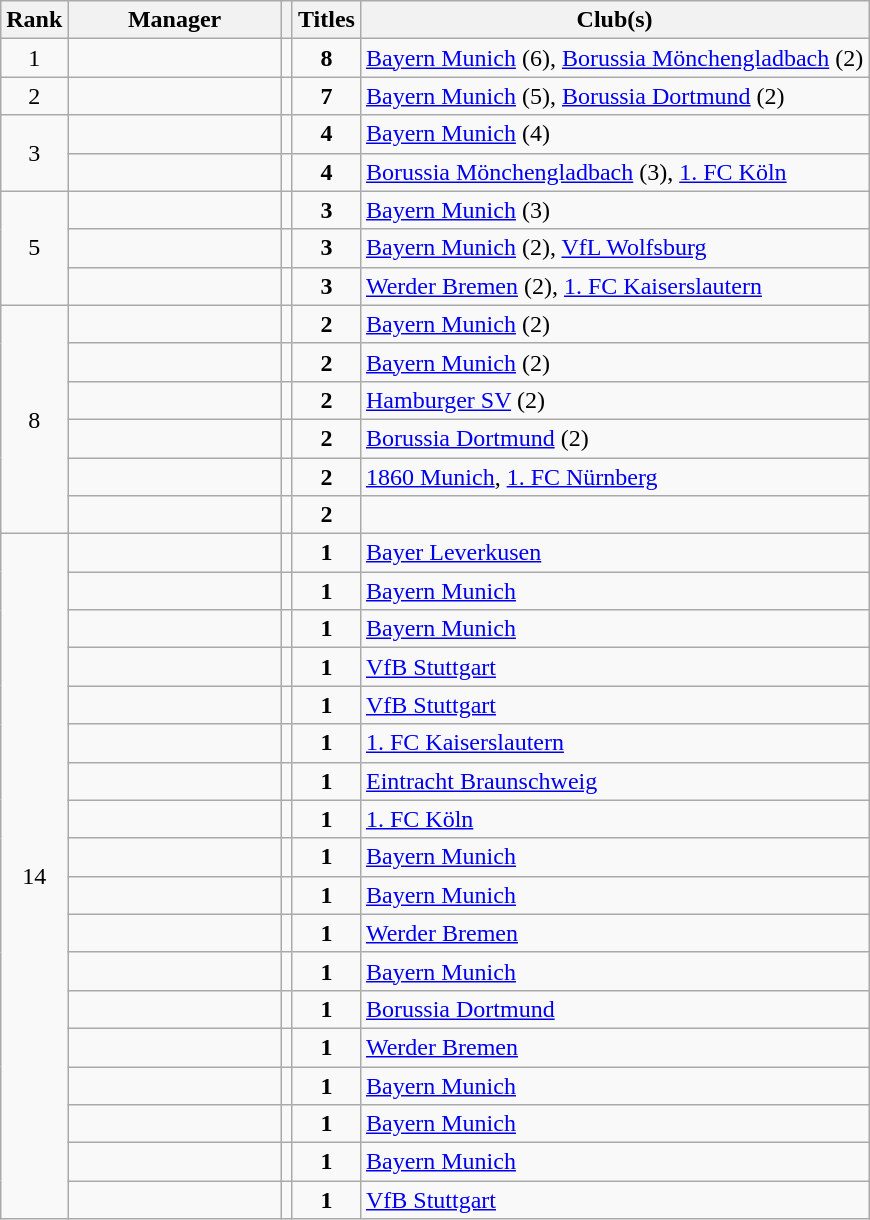<table class="wikitable sortable nowrap" style="text-align: center">
<tr>
<th>Rank</th>
<th width=135>Manager</th>
<th></th>
<th>Titles</th>
<th>Club(s)</th>
</tr>
<tr>
<td>1</td>
<td align=left></td>
<td></td>
<td><strong>8</strong></td>
<td align=left><a href='#'>Bayern Munich</a> (6), <a href='#'>Borussia Mönchengladbach</a> (2)</td>
</tr>
<tr>
<td>2</td>
<td align=left></td>
<td></td>
<td><strong>7</strong></td>
<td align=left><a href='#'>Bayern Munich</a> (5), <a href='#'>Borussia Dortmund</a> (2)</td>
</tr>
<tr>
<td rowspan=2>3</td>
<td align=left></td>
<td></td>
<td><strong>4</strong></td>
<td align=left><a href='#'>Bayern Munich</a> (4)</td>
</tr>
<tr>
<td align=left></td>
<td></td>
<td><strong>4</strong></td>
<td align=left><a href='#'>Borussia Mönchengladbach</a> (3), <a href='#'>1. FC Köln</a></td>
</tr>
<tr>
<td rowspan=3>5</td>
<td align=left></td>
<td></td>
<td><strong>3</strong></td>
<td align=left><a href='#'>Bayern Munich</a> (3)</td>
</tr>
<tr>
<td align=left></td>
<td></td>
<td><strong>3</strong></td>
<td align=left><a href='#'>Bayern Munich</a> (2), <a href='#'>VfL Wolfsburg</a></td>
</tr>
<tr>
<td align=left></td>
<td></td>
<td><strong>3</strong></td>
<td align=left><a href='#'>Werder Bremen</a> (2), <a href='#'>1. FC Kaiserslautern</a></td>
</tr>
<tr>
<td rowspan=6>8</td>
<td align=left></td>
<td></td>
<td><strong>2</strong></td>
<td align=left><a href='#'>Bayern Munich</a> (2)</td>
</tr>
<tr>
<td align=left></td>
<td></td>
<td><strong>2</strong></td>
<td align=left><a href='#'>Bayern Munich</a> (2)</td>
</tr>
<tr>
<td align=left></td>
<td></td>
<td><strong>2</strong></td>
<td align=left><a href='#'>Hamburger SV</a> (2)</td>
</tr>
<tr>
<td align=left></td>
<td></td>
<td><strong>2</strong></td>
<td align=left><a href='#'>Borussia Dortmund</a> (2)</td>
</tr>
<tr>
<td align=left></td>
<td></td>
<td><strong>2</strong></td>
<td align=left><a href='#'>1860 Munich</a>, <a href='#'>1. FC Nürnberg</a></td>
</tr>
<tr>
<td align=left></td>
<td></td>
<td><strong>2</strong></td>
<td align=left></td>
</tr>
<tr>
<td rowspan=18>14</td>
<td align=left></td>
<td></td>
<td><strong>1</strong></td>
<td align=left><a href='#'>Bayer Leverkusen</a></td>
</tr>
<tr>
<td align=left></td>
<td></td>
<td><strong>1</strong></td>
<td align=left><a href='#'>Bayern Munich</a></td>
</tr>
<tr>
<td align=left></td>
<td></td>
<td><strong>1</strong></td>
<td align=left><a href='#'>Bayern Munich</a></td>
</tr>
<tr>
<td align=left></td>
<td></td>
<td><strong>1</strong></td>
<td align=left><a href='#'>VfB Stuttgart</a></td>
</tr>
<tr>
<td align=left></td>
<td></td>
<td><strong>1</strong></td>
<td align=left><a href='#'>VfB Stuttgart</a></td>
</tr>
<tr>
<td align=left></td>
<td></td>
<td><strong>1</strong></td>
<td align=left><a href='#'>1. FC Kaiserslautern</a></td>
</tr>
<tr>
<td align=left></td>
<td></td>
<td><strong>1</strong></td>
<td align=left><a href='#'>Eintracht Braunschweig</a></td>
</tr>
<tr>
<td align=left></td>
<td></td>
<td><strong>1</strong></td>
<td align=left><a href='#'>1. FC Köln</a></td>
</tr>
<tr>
<td align=left></td>
<td></td>
<td><strong>1</strong></td>
<td align=left><a href='#'>Bayern Munich</a></td>
</tr>
<tr>
<td align=left></td>
<td></td>
<td><strong>1</strong></td>
<td align=left><a href='#'>Bayern Munich</a></td>
</tr>
<tr>
<td align=left></td>
<td></td>
<td><strong>1</strong></td>
<td align=left><a href='#'>Werder Bremen</a></td>
</tr>
<tr>
<td align=left></td>
<td></td>
<td><strong>1</strong></td>
<td align=left><a href='#'>Bayern Munich</a></td>
</tr>
<tr>
<td align=left></td>
<td></td>
<td><strong>1</strong></td>
<td align=left><a href='#'>Borussia Dortmund</a></td>
</tr>
<tr>
<td align=left></td>
<td></td>
<td><strong>1</strong></td>
<td align=left><a href='#'>Werder Bremen</a></td>
</tr>
<tr>
<td align=left></td>
<td></td>
<td><strong>1</strong></td>
<td align=left><a href='#'>Bayern Munich</a></td>
</tr>
<tr>
<td align=left></td>
<td></td>
<td><strong>1</strong></td>
<td align=left><a href='#'>Bayern Munich</a></td>
</tr>
<tr>
<td align=left></td>
<td></td>
<td><strong>1</strong></td>
<td align=left><a href='#'>Bayern Munich</a></td>
</tr>
<tr>
<td align=left></td>
<td></td>
<td><strong>1</strong></td>
<td align=left><a href='#'>VfB Stuttgart</a></td>
</tr>
</table>
